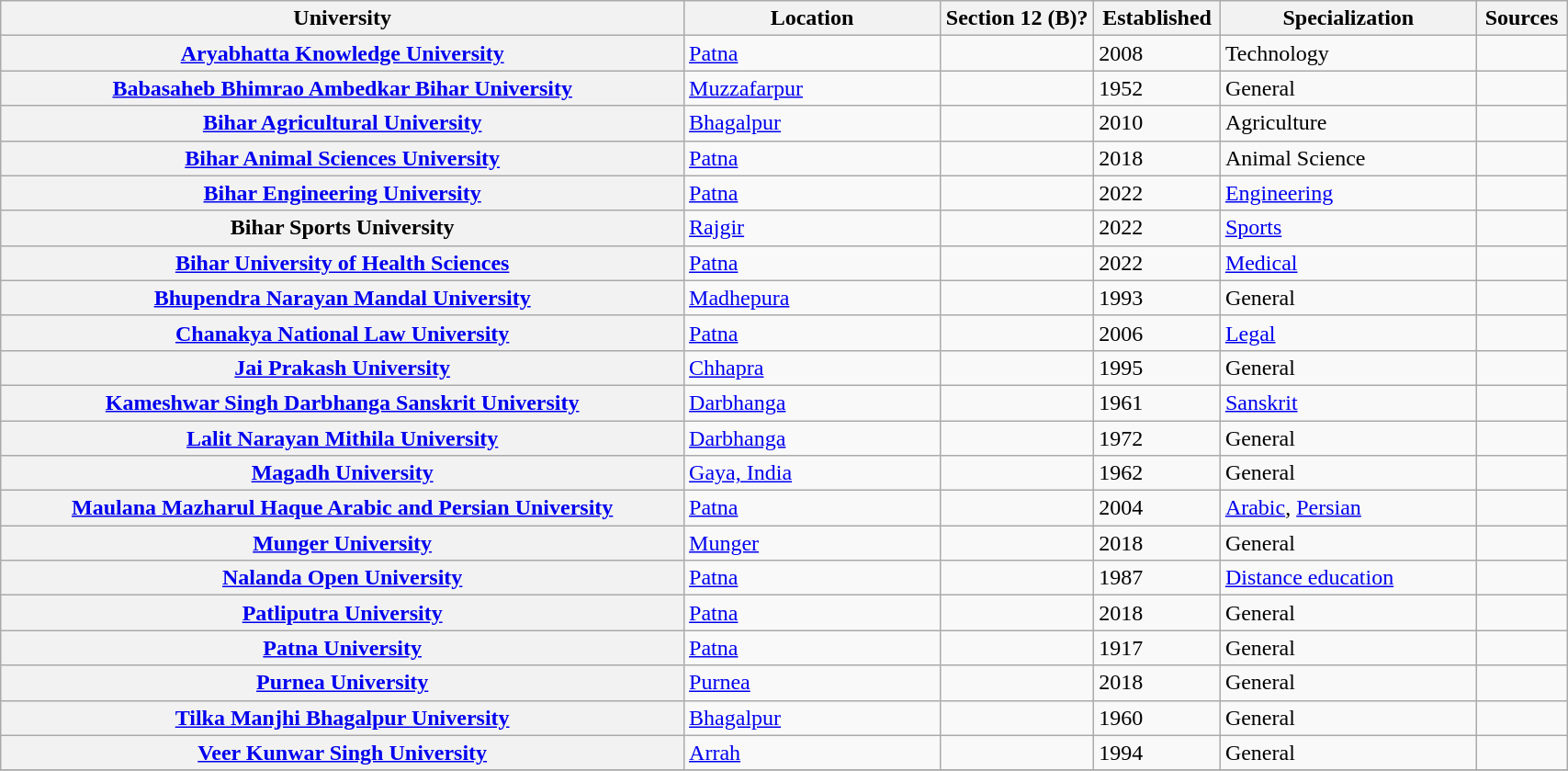<table class="wikitable sortable collapsible plainrowheaders static-row-numbers" border="1" style="text-align:left; width:90%">
<tr>
<th scope="col" style="width: 40%;">University</th>
<th scope="col" style="width: 15%;">Location</th>
<th scope="col" style="width: 9%;">Section 12 (B)?</th>
<th scope="col" style="width: 5%;">Established</th>
<th scope="col" style="width: 15%;">Specialization</th>
<th scope="col" style="width: 5%;" class="unsortable">Sources</th>
</tr>
<tr>
<th scope="row"><a href='#'>Aryabhatta Knowledge University</a></th>
<td><a href='#'>Patna</a></td>
<td></td>
<td>2008</td>
<td>Technology</td>
<td></td>
</tr>
<tr>
<th scope="row"><a href='#'>Babasaheb Bhimrao Ambedkar Bihar University</a></th>
<td><a href='#'>Muzzafarpur</a></td>
<td></td>
<td>1952</td>
<td>General</td>
<td></td>
</tr>
<tr>
<th scope="row"><a href='#'>Bihar Agricultural University</a></th>
<td><a href='#'>Bhagalpur</a></td>
<td></td>
<td>2010</td>
<td>Agriculture</td>
<td></td>
</tr>
<tr>
<th scope="row"><a href='#'>Bihar Animal Sciences University</a></th>
<td><a href='#'>Patna</a></td>
<td></td>
<td>2018</td>
<td>Animal Science</td>
<td></td>
</tr>
<tr>
<th scope="row"><a href='#'>Bihar Engineering University</a></th>
<td><a href='#'>Patna</a></td>
<td></td>
<td>2022</td>
<td><a href='#'>Engineering</a></td>
<td></td>
</tr>
<tr>
<th scope="row">Bihar Sports University</th>
<td><a href='#'>Rajgir</a></td>
<td></td>
<td>2022</td>
<td><a href='#'>Sports</a></td>
<td></td>
</tr>
<tr>
<th scope="row"><a href='#'>Bihar University of Health Sciences</a></th>
<td><a href='#'>Patna</a></td>
<td></td>
<td>2022</td>
<td><a href='#'>Medical</a></td>
<td></td>
</tr>
<tr>
<th scope="row"><a href='#'>Bhupendra Narayan Mandal University</a></th>
<td><a href='#'>Madhepura</a></td>
<td></td>
<td>1993</td>
<td>General</td>
<td></td>
</tr>
<tr>
<th scope="row"><a href='#'>Chanakya National Law University</a></th>
<td><a href='#'>Patna</a></td>
<td></td>
<td>2006</td>
<td><a href='#'>Legal</a></td>
<td></td>
</tr>
<tr>
<th scope="row"><a href='#'>Jai Prakash University</a></th>
<td><a href='#'>Chhapra</a></td>
<td></td>
<td>1995</td>
<td>General</td>
<td></td>
</tr>
<tr>
<th scope="row"><a href='#'>Kameshwar Singh Darbhanga Sanskrit University</a></th>
<td><a href='#'>Darbhanga</a></td>
<td></td>
<td>1961</td>
<td><a href='#'>Sanskrit</a></td>
<td></td>
</tr>
<tr>
<th scope="row"><a href='#'>Lalit Narayan Mithila University</a></th>
<td><a href='#'>Darbhanga</a></td>
<td></td>
<td>1972</td>
<td>General</td>
<td></td>
</tr>
<tr>
<th scope="row"><a href='#'>Magadh University</a></th>
<td><a href='#'>Gaya, India</a></td>
<td></td>
<td>1962</td>
<td>General</td>
<td></td>
</tr>
<tr>
<th scope="row"><a href='#'>Maulana Mazharul Haque Arabic and Persian University</a></th>
<td><a href='#'>Patna</a></td>
<td></td>
<td>2004</td>
<td><a href='#'>Arabic</a>, <a href='#'>Persian</a></td>
<td></td>
</tr>
<tr>
<th scope="row"><a href='#'>Munger University</a></th>
<td><a href='#'>Munger</a></td>
<td></td>
<td>2018</td>
<td>General</td>
<td></td>
</tr>
<tr>
<th scope="row"><a href='#'>Nalanda Open University</a></th>
<td><a href='#'>Patna</a></td>
<td></td>
<td>1987</td>
<td><a href='#'>Distance education</a></td>
<td></td>
</tr>
<tr>
<th scope="row"><a href='#'>Patliputra University</a></th>
<td><a href='#'>Patna</a></td>
<td></td>
<td>2018</td>
<td>General</td>
<td></td>
</tr>
<tr>
<th scope="row"><a href='#'>Patna University</a></th>
<td><a href='#'>Patna</a></td>
<td></td>
<td>1917</td>
<td>General</td>
<td></td>
</tr>
<tr>
<th scope="row"><a href='#'>Purnea University</a></th>
<td><a href='#'>Purnea</a></td>
<td></td>
<td>2018</td>
<td>General</td>
<td></td>
</tr>
<tr>
<th scope="row"><a href='#'>Tilka Manjhi Bhagalpur University</a></th>
<td><a href='#'>Bhagalpur</a></td>
<td></td>
<td>1960</td>
<td>General</td>
<td></td>
</tr>
<tr>
<th scope="row"><a href='#'>Veer Kunwar Singh University</a></th>
<td><a href='#'>Arrah</a></td>
<td></td>
<td>1994</td>
<td>General</td>
<td></td>
</tr>
<tr>
</tr>
</table>
